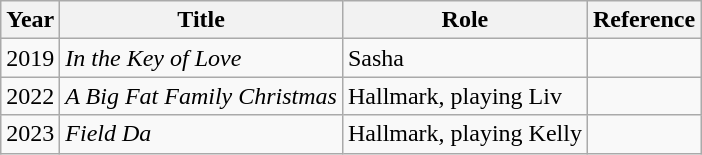<table class="wikitable">
<tr>
<th>Year</th>
<th>Title</th>
<th>Role</th>
<th>Reference</th>
</tr>
<tr>
<td>2019</td>
<td><em>In the Key of Love</em></td>
<td>Sasha</td>
<td></td>
</tr>
<tr>
<td>2022</td>
<td><em>A Big Fat Family Christmas</em></td>
<td>Hallmark, playing Liv</td>
<td></td>
</tr>
<tr>
<td>2023</td>
<td><em>Field Da</em></td>
<td>Hallmark, playing Kelly</td>
<td></td>
</tr>
</table>
